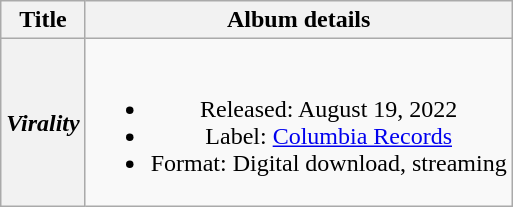<table class="wikitable plainrowheaders" style="text-align:center;">
<tr>
<th scope="col">Title</th>
<th scope="col">Album details</th>
</tr>
<tr>
<th scope="row"><em>Virality</em></th>
<td><br><ul><li>Released: August 19, 2022</li><li>Label: <a href='#'>Columbia Records</a></li><li>Format: Digital download, streaming</li></ul></td>
</tr>
</table>
